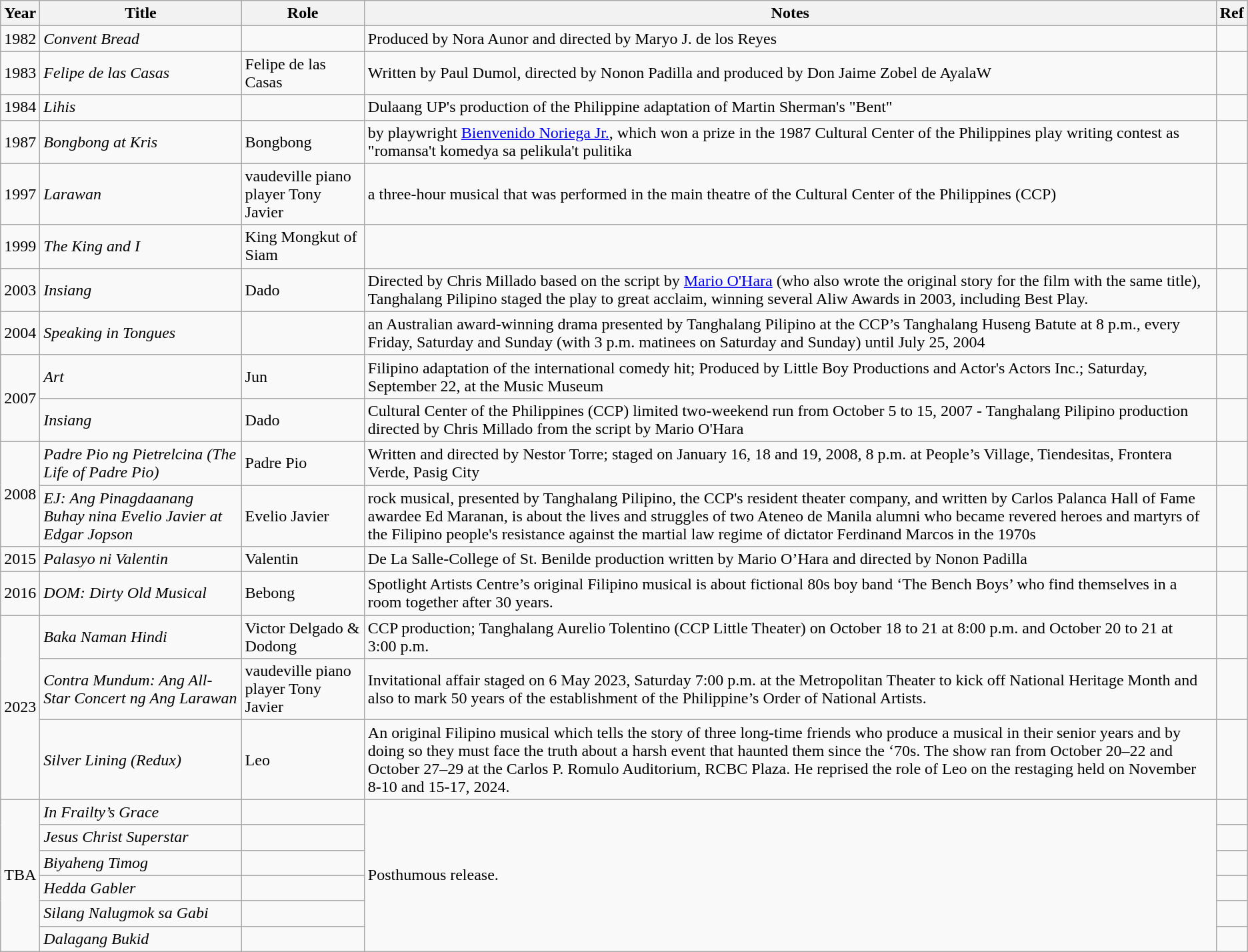<table class="wikitable">
<tr>
<th>Year</th>
<th>Title</th>
<th>Role</th>
<th>Notes</th>
<th>Ref</th>
</tr>
<tr>
<td>1982</td>
<td><em>Convent Bread</em></td>
<td></td>
<td>Produced by Nora Aunor and directed by Maryo J. de los Reyes</td>
<td></td>
</tr>
<tr>
<td>1983</td>
<td><em>Felipe de las Casas</em></td>
<td>Felipe de las Casas</td>
<td>Written by Paul Dumol, directed by Nonon Padilla and produced by Don Jaime Zobel de AyalaW</td>
<td></td>
</tr>
<tr>
<td>1984</td>
<td><em>Lihis</em></td>
<td></td>
<td>Dulaang UP's production of the Philippine adaptation of Martin Sherman's "Bent"</td>
<td></td>
</tr>
<tr>
<td>1987</td>
<td><em>Bongbong at Kris</em></td>
<td>Bongbong</td>
<td>by playwright <a href='#'>Bienvenido Noriega Jr.</a>, which won a prize in the 1987 Cultural Center of the Philippines play writing contest as "romansa't komedya sa pelikula't pulitika</td>
<td></td>
</tr>
<tr>
<td>1997</td>
<td><em>Larawan</em></td>
<td>vaudeville piano player Tony Javier</td>
<td>a three-hour musical that was performed in the main theatre of the Cultural Center of the Philippines (CCP)</td>
<td></td>
</tr>
<tr>
<td>1999</td>
<td><em>The King and I</em></td>
<td>King Mongkut of Siam</td>
<td></td>
<td></td>
</tr>
<tr>
<td>2003</td>
<td><em>Insiang</em></td>
<td>Dado</td>
<td>Directed by Chris Millado based on the script by <a href='#'>Mario O'Hara</a> (who also wrote the original story for the film with the same title), Tanghalang Pilipino staged the play to great acclaim, winning several Aliw Awards in 2003, including Best Play.</td>
<td></td>
</tr>
<tr>
<td>2004</td>
<td><em>Speaking in Tongues</em></td>
<td></td>
<td>an Australian award-winning drama presented by Tanghalang Pilipino at the CCP’s Tanghalang Huseng Batute at 8 p.m., every Friday, Saturday and Sunday (with 3 p.m. matinees on Saturday and Sunday) until July 25, 2004</td>
<td></td>
</tr>
<tr>
<td rowspan="2">2007</td>
<td><em>Art</em></td>
<td>Jun</td>
<td>Filipino adaptation of the international comedy hit; Produced by Little Boy Productions and Actor's Actors Inc.; Saturday, September 22, at the Music Museum</td>
<td></td>
</tr>
<tr>
<td><em>Insiang</em></td>
<td>Dado</td>
<td>Cultural Center of the Philippines (CCP) limited two-weekend run from October 5 to 15, 2007 - Tanghalang Pilipino production directed by Chris Millado from the script by Mario O'Hara</td>
<td></td>
</tr>
<tr>
<td rowspan="2">2008</td>
<td><em>Padre Pio ng Pietrelcina (The Life of Padre Pio)</em></td>
<td>Padre Pio</td>
<td>Written and directed by Nestor Torre; staged on January 16, 18 and 19, 2008, 8 p.m. at People’s Village, Tiendesitas, Frontera Verde, Pasig City</td>
<td></td>
</tr>
<tr>
<td><em>EJ: Ang Pinagdaanang Buhay nina Evelio Javier at Edgar Jopson</em></td>
<td>Evelio Javier</td>
<td>rock musical, presented by Tanghalang Pilipino, the CCP's resident theater company, and written by Carlos Palanca Hall of Fame awardee Ed Maranan, is about the lives and struggles of two Ateneo de Manila alumni who became revered heroes and martyrs of the Filipino people's resistance against the martial law regime of dictator Ferdinand Marcos in the 1970s</td>
<td></td>
</tr>
<tr>
<td>2015</td>
<td><em>Palasyo ni Valentin</em></td>
<td>Valentin</td>
<td>De La Salle-College of St. Benilde production written by Mario O’Hara and directed by Nonon Padilla</td>
<td></td>
</tr>
<tr>
<td>2016</td>
<td><em>DOM: Dirty Old Musical</em></td>
<td>Bebong</td>
<td>Spotlight Artists Centre’s original Filipino musical is about fictional 80s boy band ‘The Bench Boys’ who find themselves in a room together after 30 years.</td>
<td></td>
</tr>
<tr>
<td rowspan="3">2023</td>
<td><em>Baka Naman Hindi</em></td>
<td>Victor Delgado &<br>Dodong</td>
<td>CCP production; Tanghalang Aurelio Tolentino (CCP Little Theater) on October 18 to 21 at 8:00 p.m. and October 20 to 21 at 3:00 p.m.</td>
<td></td>
</tr>
<tr>
<td><em>Contra Mundum: Ang All-Star Concert ng Ang Larawan</em></td>
<td>vaudeville piano player Tony Javier</td>
<td>Invitational affair staged on 6 May 2023, Saturday 7:00 p.m. at the Metropolitan Theater to kick off National Heritage Month and also to mark 50 years of the establishment of the Philippine’s Order of National Artists.</td>
<td></td>
</tr>
<tr>
<td><em>Silver Lining (Redux)</em></td>
<td>Leo</td>
<td>An original Filipino musical which tells the story of three long-time friends who produce a musical in their senior years and by doing so they must face the truth about a harsh event that haunted them since the ‘70s. The show ran from October 20–22 and October 27–29 at the Carlos P. Romulo Auditorium, RCBC Plaza. He reprised the role of Leo on the restaging held on November 8-10 and 15-17, 2024.</td>
<td></td>
</tr>
<tr>
<td rowspan="6">TBA</td>
<td><em>In Frailty’s Grace</em></td>
<td></td>
<td rowspan="6">Posthumous release.</td>
<td></td>
</tr>
<tr>
<td><em>Jesus Christ Superstar</em></td>
<td></td>
<td></td>
</tr>
<tr>
<td><em>Biyaheng Timog</em></td>
<td></td>
<td></td>
</tr>
<tr>
<td><em>Hedda Gabler</em></td>
<td></td>
<td></td>
</tr>
<tr>
<td><em>Silang Nalugmok sa Gabi</em></td>
<td></td>
<td></td>
</tr>
<tr>
<td><em>Dalagang Bukid</em></td>
<td></td>
<td></td>
</tr>
</table>
